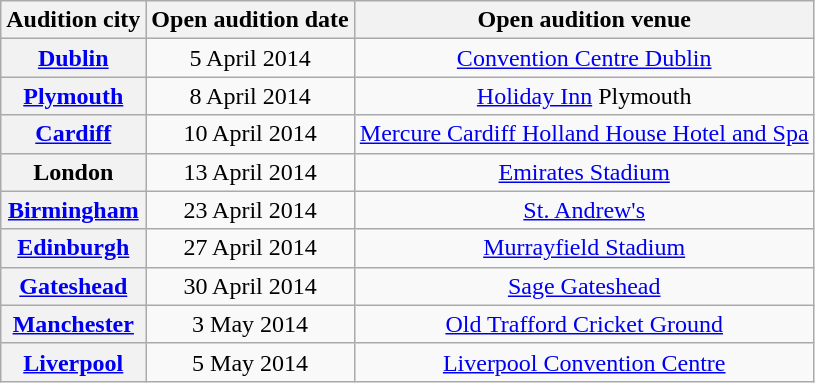<table class="wikitable plainrowheaders" style="text-align:center">
<tr>
<th scope="col">Audition city</th>
<th scope="col">Open audition date</th>
<th scope="col">Open audition venue</th>
</tr>
<tr>
<th scope="row"><a href='#'>Dublin</a></th>
<td>5 April 2014</td>
<td><a href='#'>Convention Centre Dublin</a></td>
</tr>
<tr>
<th scope="row"><a href='#'>Plymouth</a></th>
<td>8 April 2014</td>
<td><a href='#'>Holiday Inn</a> Plymouth</td>
</tr>
<tr>
<th scope="row"><a href='#'>Cardiff</a></th>
<td>10 April 2014</td>
<td><a href='#'>Mercure Cardiff Holland House Hotel and Spa</a></td>
</tr>
<tr>
<th scope="row">London</th>
<td>13 April 2014</td>
<td><a href='#'>Emirates Stadium</a></td>
</tr>
<tr>
<th scope="row"><a href='#'>Birmingham</a></th>
<td>23 April 2014</td>
<td><a href='#'>St. Andrew's</a></td>
</tr>
<tr>
<th scope="row"><a href='#'>Edinburgh</a></th>
<td>27 April 2014</td>
<td><a href='#'>Murrayfield Stadium</a></td>
</tr>
<tr>
<th scope="row"><a href='#'>Gateshead</a></th>
<td>30 April 2014</td>
<td><a href='#'>Sage Gateshead</a></td>
</tr>
<tr>
<th scope="row"><a href='#'>Manchester</a></th>
<td>3 May 2014</td>
<td><a href='#'>Old Trafford Cricket Ground</a></td>
</tr>
<tr>
<th scope="row"><a href='#'>Liverpool</a></th>
<td>5 May 2014</td>
<td><a href='#'>Liverpool Convention Centre</a></td>
</tr>
</table>
